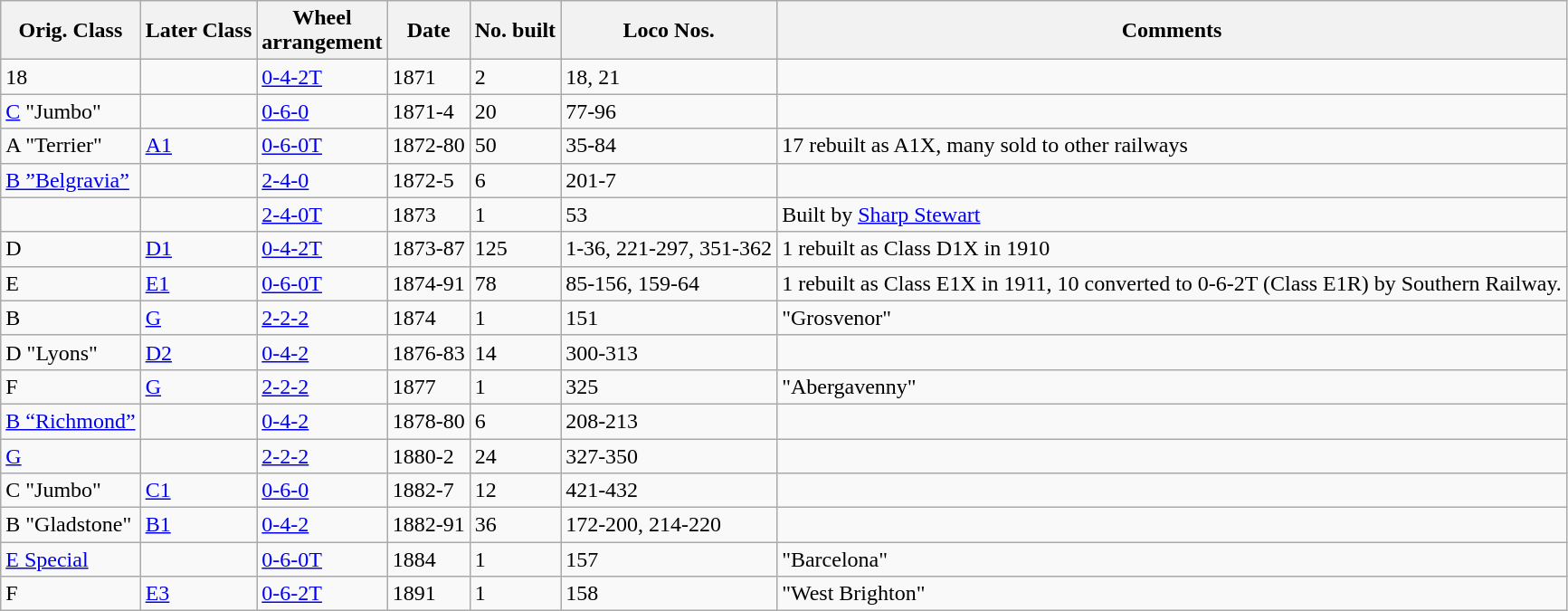<table class="wikitable">
<tr>
<th>Orig. Class</th>
<th>Later Class</th>
<th>Wheel<br>arrangement</th>
<th>Date</th>
<th>No. built</th>
<th>Loco Nos.</th>
<th>Comments</th>
</tr>
<tr>
<td>18</td>
<td></td>
<td><a href='#'>0-4-2T</a></td>
<td>1871</td>
<td>2</td>
<td>18, 21</td>
<td></td>
</tr>
<tr>
<td><a href='#'>C</a> "Jumbo"</td>
<td></td>
<td><a href='#'>0-6-0</a></td>
<td>1871-4</td>
<td>20</td>
<td>77-96</td>
<td></td>
</tr>
<tr>
<td>A "Terrier"</td>
<td><a href='#'>A1</a></td>
<td><a href='#'>0-6-0T</a></td>
<td>1872-80</td>
<td>50</td>
<td>35-84</td>
<td>17 rebuilt as A1X, many sold to other railways</td>
</tr>
<tr>
<td><a href='#'>B ”Belgravia”</a></td>
<td></td>
<td><a href='#'>2-4-0</a></td>
<td>1872-5</td>
<td>6</td>
<td>201-7</td>
<td></td>
</tr>
<tr>
<td></td>
<td></td>
<td><a href='#'>2-4-0T</a></td>
<td>1873</td>
<td>1</td>
<td>53</td>
<td>Built by <a href='#'>Sharp Stewart</a></td>
</tr>
<tr>
<td>D</td>
<td><a href='#'>D1</a></td>
<td><a href='#'>0-4-2T</a></td>
<td>1873-87</td>
<td>125</td>
<td>1-36, 221-297, 351-362</td>
<td>1 rebuilt as Class D1X in 1910</td>
</tr>
<tr>
<td>E</td>
<td><a href='#'>E1</a></td>
<td><a href='#'>0-6-0T</a></td>
<td>1874-91</td>
<td>78</td>
<td>85-156, 159-64</td>
<td>1 rebuilt as Class E1X in 1911, 10 converted to 0-6-2T (Class E1R) by Southern Railway.</td>
</tr>
<tr>
<td>B</td>
<td><a href='#'>G</a></td>
<td><a href='#'>2-2-2</a></td>
<td>1874</td>
<td>1</td>
<td>151</td>
<td>"Grosvenor"</td>
</tr>
<tr>
<td>D "Lyons"</td>
<td><a href='#'>D2</a></td>
<td><a href='#'>0-4-2</a></td>
<td>1876-83</td>
<td>14</td>
<td>300-313</td>
<td></td>
</tr>
<tr>
<td>F</td>
<td><a href='#'>G</a></td>
<td><a href='#'>2-2-2</a></td>
<td>1877</td>
<td>1</td>
<td>325</td>
<td>"Abergavenny"</td>
</tr>
<tr>
<td><a href='#'>B “Richmond”</a></td>
<td></td>
<td><a href='#'>0-4-2</a></td>
<td>1878-80</td>
<td>6</td>
<td>208-213</td>
<td></td>
</tr>
<tr>
<td><a href='#'>G</a></td>
<td></td>
<td><a href='#'>2-2-2</a></td>
<td>1880-2</td>
<td>24</td>
<td>327-350</td>
<td></td>
</tr>
<tr>
<td>C "Jumbo"</td>
<td><a href='#'>C1</a></td>
<td><a href='#'>0-6-0</a></td>
<td>1882-7</td>
<td>12</td>
<td>421-432</td>
<td></td>
</tr>
<tr>
<td>B "Gladstone"</td>
<td><a href='#'>B1</a></td>
<td><a href='#'>0-4-2</a></td>
<td>1882-91</td>
<td>36</td>
<td>172-200, 214-220</td>
<td></td>
</tr>
<tr>
<td><a href='#'>E Special</a></td>
<td></td>
<td><a href='#'>0-6-0T</a></td>
<td>1884</td>
<td>1</td>
<td>157</td>
<td>"Barcelona"</td>
</tr>
<tr>
<td>F</td>
<td><a href='#'>E3</a></td>
<td><a href='#'>0-6-2T</a></td>
<td>1891</td>
<td>1</td>
<td>158</td>
<td>"West Brighton"</td>
</tr>
</table>
